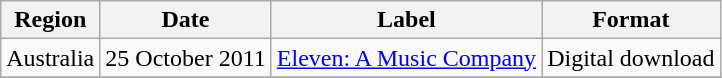<table class="wikitable plainrowheaders">
<tr>
<th>Region</th>
<th>Date</th>
<th>Label</th>
<th>Format</th>
</tr>
<tr>
<td>Australia</td>
<td>25 October 2011</td>
<td><a href='#'>Eleven: A Music Company</a></td>
<td>Digital download</td>
</tr>
<tr>
</tr>
</table>
